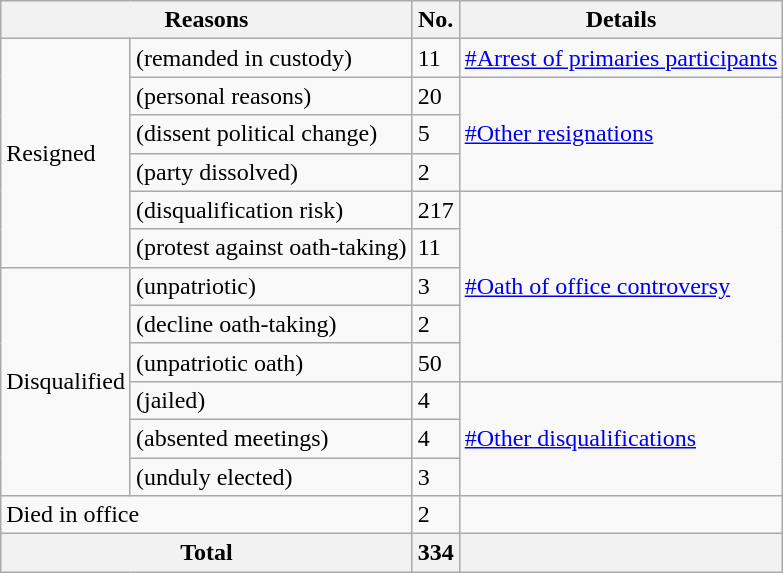<table class="wikitable">
<tr>
<th colspan="2">Reasons</th>
<th>No.</th>
<th>Details</th>
</tr>
<tr>
<td rowspan="6">Resigned</td>
<td>(remanded in custody)</td>
<td>11</td>
<td><a href='#'>#Arrest of primaries participants</a></td>
</tr>
<tr>
<td>(personal reasons)</td>
<td>20</td>
<td rowspan="3"><a href='#'>#Other resignations</a></td>
</tr>
<tr>
<td>(dissent political change)</td>
<td>5</td>
</tr>
<tr>
<td>(party dissolved)</td>
<td>2</td>
</tr>
<tr>
<td>(disqualification risk)</td>
<td>217</td>
<td rowspan="5"><a href='#'>#Oath of office controversy</a></td>
</tr>
<tr>
<td>(protest against oath-taking)</td>
<td>11</td>
</tr>
<tr>
<td rowspan="6">Disqualified</td>
<td>(unpatriotic)</td>
<td>3</td>
</tr>
<tr>
<td>(decline oath-taking)</td>
<td>2</td>
</tr>
<tr>
<td>(unpatriotic oath)</td>
<td>50</td>
</tr>
<tr>
<td>(jailed)</td>
<td>4</td>
<td rowspan="3"><a href='#'>#Other disqualifications</a></td>
</tr>
<tr>
<td>(absented meetings)</td>
<td>4</td>
</tr>
<tr>
<td>(unduly elected)</td>
<td>3</td>
</tr>
<tr>
<td colspan="2">Died in office</td>
<td>2</td>
<td></td>
</tr>
<tr>
<th colspan="2">Total</th>
<th>334</th>
<th></th>
</tr>
</table>
